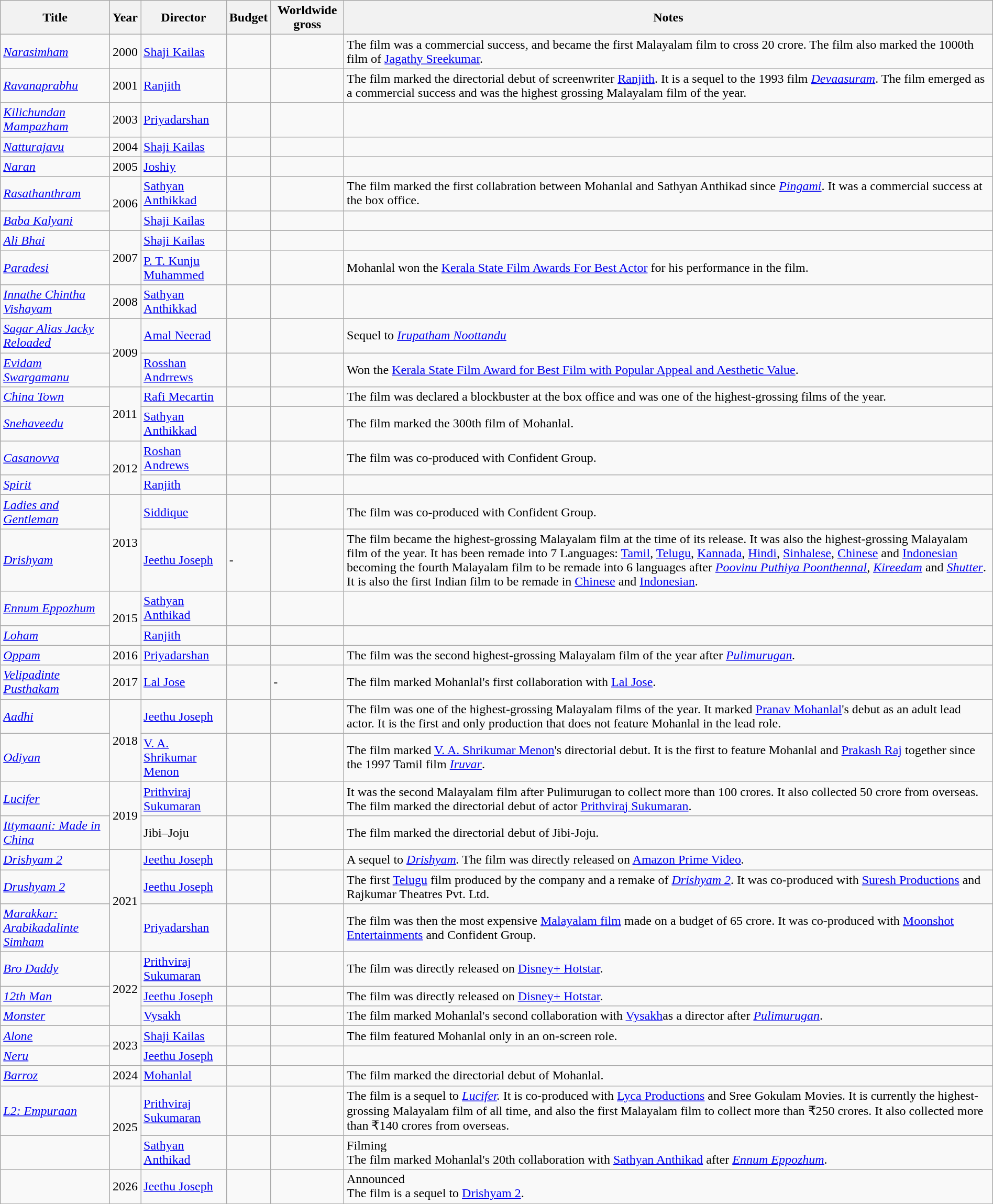<table class="wikitable sortable static-row-numbers" style="margin:auto; margin:auto;">
<tr>
<th>Title</th>
<th>Year</th>
<th>Director</th>
<th>Budget</th>
<th>Worldwide gross</th>
<th>Notes</th>
</tr>
<tr>
<td><em><a href='#'>Narasimham</a></em></td>
<td>2000</td>
<td><a href='#'>Shaji Kailas</a></td>
<td></td>
<td></td>
<td>The film was a commercial success, and became the first Malayalam film to cross 20 crore. The film also marked the 1000th film of <a href='#'>Jagathy Sreekumar</a>.</td>
</tr>
<tr>
<td><em><a href='#'>Ravanaprabhu</a></em></td>
<td>2001</td>
<td><a href='#'>Ranjith</a></td>
<td></td>
<td></td>
<td>The film marked the directorial debut of screenwriter <a href='#'>Ranjith</a>. It is a sequel to the 1993 film <em><a href='#'>Devaasuram</a></em>. The film emerged as a commercial success and was the highest grossing Malayalam film of the year.</td>
</tr>
<tr>
<td><em><a href='#'>Kilichundan Mampazham</a></em></td>
<td>2003</td>
<td><a href='#'>Priyadarshan</a></td>
<td></td>
<td></td>
<td></td>
</tr>
<tr>
<td><em><a href='#'>Natturajavu</a></em></td>
<td>2004</td>
<td><a href='#'>Shaji Kailas</a></td>
<td></td>
<td></td>
<td></td>
</tr>
<tr>
<td><em><a href='#'>Naran</a></em></td>
<td>2005</td>
<td><a href='#'>Joshiy</a></td>
<td></td>
<td></td>
<td></td>
</tr>
<tr>
<td><em><a href='#'>Rasathanthram</a></em></td>
<td rowspan="2">2006</td>
<td><a href='#'>Sathyan Anthikkad</a></td>
<td></td>
<td></td>
<td>The film marked the first collabration between Mohanlal and Sathyan Anthikad since <em><a href='#'>Pingami</a></em>. It was a commercial success at the box office.</td>
</tr>
<tr>
<td><em><a href='#'>Baba Kalyani</a></em></td>
<td><a href='#'>Shaji Kailas</a></td>
<td></td>
<td></td>
<td></td>
</tr>
<tr>
<td><em><a href='#'>Ali Bhai</a></em></td>
<td rowspan="2">2007</td>
<td><a href='#'>Shaji Kailas</a></td>
<td></td>
<td></td>
<td></td>
</tr>
<tr>
<td><em><a href='#'>Paradesi</a></em></td>
<td><a href='#'>P. T. Kunju Muhammed</a></td>
<td></td>
<td></td>
<td>Mohanlal won the <a href='#'>Kerala State Film Awards For Best Actor</a> for his performance in the film.</td>
</tr>
<tr>
<td><em><a href='#'>Innathe Chintha Vishayam</a></em></td>
<td>2008</td>
<td><a href='#'>Sathyan Anthikkad</a></td>
<td></td>
<td></td>
<td></td>
</tr>
<tr>
<td><em><a href='#'>Sagar Alias Jacky Reloaded</a></em></td>
<td rowspan="2">2009</td>
<td><a href='#'>Amal Neerad</a></td>
<td></td>
<td></td>
<td>Sequel to <em><a href='#'>Irupatham Noottandu</a></em></td>
</tr>
<tr>
<td><em><a href='#'>Evidam Swargamanu</a></em></td>
<td><a href='#'>Rosshan Andrrews</a></td>
<td></td>
<td></td>
<td>Won the <a href='#'>Kerala State Film Award for Best Film with Popular Appeal and Aesthetic Value</a>.</td>
</tr>
<tr>
<td><em><a href='#'>China Town</a></em></td>
<td rowspan="2">2011</td>
<td><a href='#'>Rafi Mecartin</a></td>
<td></td>
<td></td>
<td>The film was declared a blockbuster at the box office and was one of the highest-grossing films of the year.</td>
</tr>
<tr>
<td><em><a href='#'>Snehaveedu</a></em></td>
<td><a href='#'>Sathyan Anthikkad</a></td>
<td></td>
<td></td>
<td>The film marked the 300th film of Mohanlal.</td>
</tr>
<tr>
<td><em><a href='#'>Casanovva</a></em></td>
<td rowspan="2">2012</td>
<td><a href='#'>Roshan Andrews</a></td>
<td></td>
<td></td>
<td>The film was co-produced with Confident Group.</td>
</tr>
<tr>
<td><em><a href='#'>Spirit</a></em></td>
<td><a href='#'>Ranjith</a></td>
<td></td>
<td></td>
<td></td>
</tr>
<tr>
<td><em><a href='#'>Ladies and Gentleman</a></em></td>
<td rowspan="2">2013</td>
<td><a href='#'>Siddique</a></td>
<td></td>
<td></td>
<td>The film was co-produced with Confident Group.</td>
</tr>
<tr>
<td><em><a href='#'>Drishyam</a></em></td>
<td><a href='#'>Jeethu Joseph</a></td>
<td> - </td>
<td></td>
<td>The film became the highest-grossing Malayalam film at the time of its release. It was also the highest-grossing Malayalam film of the year. It has been remade into 7 Languages: <a href='#'>Tamil</a>, <a href='#'>Telugu</a>, <a href='#'>Kannada</a>, <a href='#'>Hindi</a>, <a href='#'>Sinhalese</a>, <a href='#'>Chinese</a> and <a href='#'>Indonesian</a> becoming the fourth Malayalam film to be remade into 6 languages after <em><a href='#'>Poovinu Puthiya Poonthennal</a>,</em> <em><a href='#'>Kireedam</a></em> and <em><a href='#'>Shutter</a></em>. It is also the first Indian film to be remade in <a href='#'>Chinese</a> and <a href='#'>Indonesian</a>.</td>
</tr>
<tr>
<td><em><a href='#'>Ennum Eppozhum</a></em></td>
<td rowspan="2">2015</td>
<td><a href='#'>Sathyan Anthikad</a></td>
<td></td>
<td></td>
<td></td>
</tr>
<tr>
<td><em><a href='#'>Loham</a></em></td>
<td><a href='#'>Ranjith</a></td>
<td></td>
<td></td>
<td></td>
</tr>
<tr>
<td><em><a href='#'>Oppam</a></em></td>
<td>2016</td>
<td><a href='#'>Priyadarshan</a></td>
<td></td>
<td></td>
<td>The film was the second highest-grossing Malayalam film of the year after <em><a href='#'>Pulimurugan</a>.</em></td>
</tr>
<tr>
<td><em><a href='#'>Velipadinte Pusthakam</a></em></td>
<td>2017</td>
<td><a href='#'>Lal Jose</a></td>
<td></td>
<td> - </td>
<td>The film marked Mohanlal's first collaboration with <a href='#'>Lal Jose</a>.</td>
</tr>
<tr>
<td><em><a href='#'>Aadhi</a></em></td>
<td rowspan="2">2018</td>
<td><a href='#'>Jeethu Joseph</a></td>
<td></td>
<td></td>
<td>The film was one of the highest-grossing Malayalam films of the year. It marked <a href='#'>Pranav Mohanlal</a>'s debut as an adult lead actor. It is the first and only production that does not feature Mohanlal in the lead role.</td>
</tr>
<tr>
<td><em><a href='#'>Odiyan</a></em></td>
<td><a href='#'>V. A. Shrikumar Menon</a></td>
<td></td>
<td></td>
<td>The film marked <a href='#'>V. A. Shrikumar Menon</a>'s directorial debut. It is the first to feature Mohanlal and <a href='#'>Prakash Raj</a> together since the 1997 Tamil film <em><a href='#'>Iruvar</a></em>.</td>
</tr>
<tr>
<td><em><a href='#'>Lucifer</a></em></td>
<td rowspan="2">2019</td>
<td><a href='#'>Prithviraj Sukumaran</a></td>
<td></td>
<td></td>
<td>It was the second Malayalam film after Pulimurugan to collect more than 100 crores. It also collected 50 crore from overseas. The film marked the directorial debut of actor <a href='#'>Prithviraj Sukumaran</a>.</td>
</tr>
<tr>
<td><em><a href='#'>Ittymaani: Made in China</a></em></td>
<td>Jibi–Joju</td>
<td></td>
<td></td>
<td>The film marked the directorial debut of Jibi-Joju.</td>
</tr>
<tr>
<td><em><a href='#'>Drishyam 2</a></em></td>
<td rowspan="3">2021</td>
<td><a href='#'>Jeethu Joseph</a></td>
<td></td>
<td></td>
<td>A sequel to <em><a href='#'>Drishyam</a>.</em> The film was directly released on <a href='#'>Amazon Prime Video</a><em>.</em></td>
</tr>
<tr>
<td><em><a href='#'>Drushyam 2</a></em></td>
<td><a href='#'>Jeethu Joseph</a></td>
<td></td>
<td></td>
<td>The first <a href='#'>Telugu</a> film produced by the company and a remake of <em><a href='#'>Drishyam 2</a></em>. It was co-produced with <a href='#'>Suresh Productions</a> and Rajkumar Theatres Pvt. Ltd.</td>
</tr>
<tr>
<td><em><a href='#'>Marakkar: Arabikadalinte Simham</a></em></td>
<td><a href='#'>Priyadarshan</a></td>
<td></td>
<td></td>
<td>The film was then the most expensive <a href='#'>Malayalam film</a> made on a budget of  65 crore. It was co-produced with <a href='#'>Moonshot Entertainments</a> and Confident Group.</td>
</tr>
<tr>
<td><em><a href='#'>Bro Daddy</a></em></td>
<td rowspan="3">2022</td>
<td><a href='#'>Prithviraj Sukumaran</a></td>
<td></td>
<td></td>
<td>The film was directly released on <a href='#'>Disney+ Hotstar</a>.</td>
</tr>
<tr>
<td><em><a href='#'>12th Man</a></em></td>
<td><a href='#'>Jeethu Joseph</a></td>
<td></td>
<td></td>
<td>The film was directly released on <a href='#'>Disney+ Hotstar</a>.</td>
</tr>
<tr>
<td><em><a href='#'>Monster</a></em></td>
<td><a href='#'>Vysakh</a></td>
<td></td>
<td></td>
<td>The film marked Mohanlal's second collaboration with <a href='#'>Vysakh</a>as a director after <em><a href='#'>Pulimurugan</a></em>.</td>
</tr>
<tr>
<td><em><a href='#'>Alone</a></em></td>
<td rowspan="2">2023</td>
<td><a href='#'>Shaji Kailas</a></td>
<td></td>
<td></td>
<td>The film featured Mohanlal only in an on-screen role.</td>
</tr>
<tr>
<td><em><a href='#'>Neru</a></em></td>
<td><a href='#'>Jeethu Joseph</a></td>
<td></td>
<td></td>
<td></td>
</tr>
<tr>
<td><em><a href='#'>Barroz</a></em></td>
<td>2024</td>
<td><a href='#'>Mohanlal</a></td>
<td></td>
<td></td>
<td>The film marked the directorial debut of Mohanlal.</td>
</tr>
<tr>
<td><em><a href='#'>L2: Empuraan</a></em></td>
<td rowspan=2>2025</td>
<td><a href='#'>Prithviraj Sukumaran</a></td>
<td></td>
<td></td>
<td>The film is a sequel to <em><a href='#'>Lucifer</a>.</em> It is co-produced with <a href='#'>Lyca Productions</a> and Sree Gokulam Movies. It is currently the highest-grossing Malayalam film of all time, and also the first Malayalam film to collect more than ₹250 crores. It also collected more than ₹140 crores from overseas.</td>
</tr>
<tr>
<td></td>
<td><a href='#'>Sathyan Anthikad</a></td>
<td></td>
<td></td>
<td>Filming<br>The film marked Mohanlal's 20th collaboration with <a href='#'>Sathyan Anthikad</a> after <em><a href='#'>Ennum Eppozhum</a></em>.<em></td>
</tr>
<tr>
<td></td>
<td>2026</td>
<td><a href='#'>Jeethu Joseph</a></td>
<td></td>
<td></td>
<td>Announced<br> The film is a sequel to </em><a href='#'>Drishyam 2</a>.<em></td>
</tr>
</table>
